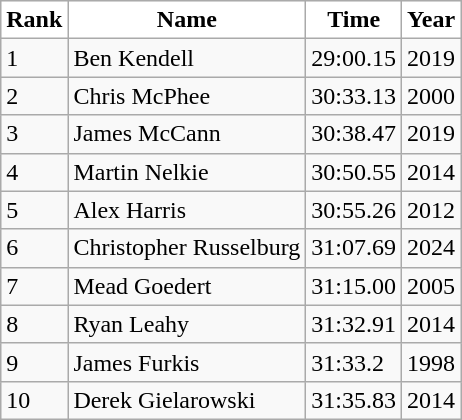<table class="wikitable">
<tr>
<th style="background:white">Rank</th>
<th style="background:white">Name</th>
<th style="background:white">Time</th>
<th style="background:white">Year</th>
</tr>
<tr>
<td>1</td>
<td>Ben Kendell</td>
<td>29:00.15</td>
<td>2019</td>
</tr>
<tr>
<td>2</td>
<td>Chris McPhee</td>
<td>30:33.13</td>
<td>2000</td>
</tr>
<tr>
<td>3</td>
<td>James McCann</td>
<td>30:38.47</td>
<td>2019</td>
</tr>
<tr>
<td>4</td>
<td>Martin Nelkie</td>
<td>30:50.55</td>
<td>2014</td>
</tr>
<tr>
<td>5</td>
<td>Alex Harris</td>
<td>30:55.26</td>
<td>2012</td>
</tr>
<tr>
<td>6</td>
<td>Christopher Russelburg</td>
<td>31:07.69</td>
<td>2024</td>
</tr>
<tr>
<td>7</td>
<td>Mead Goedert</td>
<td>31:15.00</td>
<td>2005</td>
</tr>
<tr>
<td>8</td>
<td>Ryan Leahy</td>
<td>31:32.91</td>
<td>2014</td>
</tr>
<tr>
<td>9</td>
<td>James Furkis</td>
<td>31:33.2</td>
<td>1998</td>
</tr>
<tr>
<td>10</td>
<td>Derek Gielarowski</td>
<td>31:35.83</td>
<td>2014</td>
</tr>
</table>
